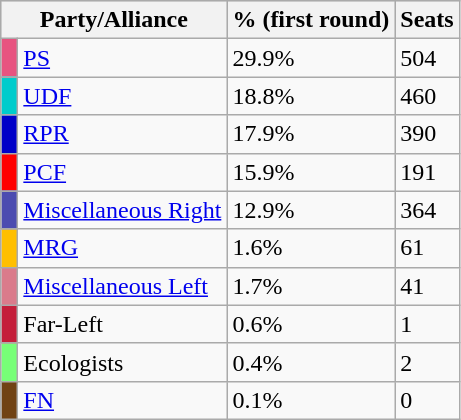<table class="wikitable">
<tr bgcolor=lightgrey>
<th colspan=2>Party/Alliance</th>
<th>% (first round)</th>
<th>Seats</th>
</tr>
<tr>
<td bgcolor="#E75480"> </td>
<td><a href='#'>PS</a></td>
<td>29.9%</td>
<td>504</td>
</tr>
<tr>
<td bgcolor="#00CCCC"></td>
<td><a href='#'>UDF</a></td>
<td>18.8%</td>
<td>460</td>
</tr>
<tr>
<td bgcolor="#0000C8"> </td>
<td><a href='#'>RPR</a></td>
<td>17.9%</td>
<td>390</td>
</tr>
<tr>
<td bgcolor="#FF0000"></td>
<td><a href='#'>PCF</a></td>
<td>15.9%</td>
<td>191</td>
</tr>
<tr>
<td bgcolor="#4C4CB0"></td>
<td><a href='#'>Miscellaneous Right</a></td>
<td>12.9%</td>
<td>364</td>
</tr>
<tr>
<td bgcolor="#FFBF00"></td>
<td><a href='#'>MRG</a></td>
<td>1.6%</td>
<td>61</td>
</tr>
<tr>
<td bgcolor="#DA7B8B"></td>
<td><a href='#'>Miscellaneous Left</a></td>
<td>1.7%</td>
<td>41</td>
</tr>
<tr>
<td bgcolor="#C41E3A"></td>
<td>Far-Left</td>
<td>0.6%</td>
<td>1</td>
</tr>
<tr>
<td bgcolor="#77ff77"></td>
<td>Ecologists</td>
<td>0.4%</td>
<td>2</td>
</tr>
<tr>
<td bgcolor="#704214"></td>
<td><a href='#'>FN</a></td>
<td>0.1%</td>
<td>0</td>
</tr>
</table>
